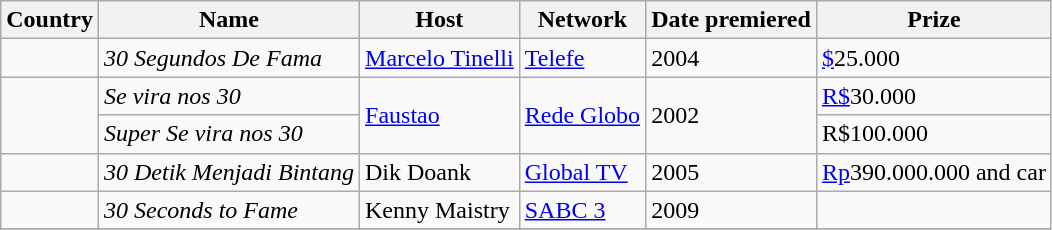<table class="wikitable">
<tr>
<th>Country</th>
<th>Name</th>
<th>Host</th>
<th>Network</th>
<th>Date premiered</th>
<th>Prize</th>
</tr>
<tr>
<td></td>
<td><em>30 Segundos De Fama</em></td>
<td><a href='#'>Marcelo Tinelli</a></td>
<td><a href='#'>Telefe</a></td>
<td>2004</td>
<td><a href='#'>$</a>25.000</td>
</tr>
<tr>
<td rowspan="2"></td>
<td><em>Se vira nos 30</em></td>
<td rowspan="2"><a href='#'>Faustao</a></td>
<td rowspan="2"><a href='#'>Rede Globo</a></td>
<td rowspan="2">2002</td>
<td><a href='#'>R$</a>30.000</td>
</tr>
<tr>
<td><em>Super Se vira nos 30</em></td>
<td>R$100.000</td>
</tr>
<tr>
<td></td>
<td><em>30 Detik Menjadi Bintang</em></td>
<td>Dik Doank</td>
<td><a href='#'>Global TV</a></td>
<td>2005</td>
<td><a href='#'>Rp</a>390.000.000 and car</td>
</tr>
<tr>
<td></td>
<td><em>30 Seconds to Fame</em></td>
<td>Kenny Maistry</td>
<td><a href='#'>SABC 3</a></td>
<td>2009</td>
<td></td>
</tr>
<tr>
</tr>
</table>
